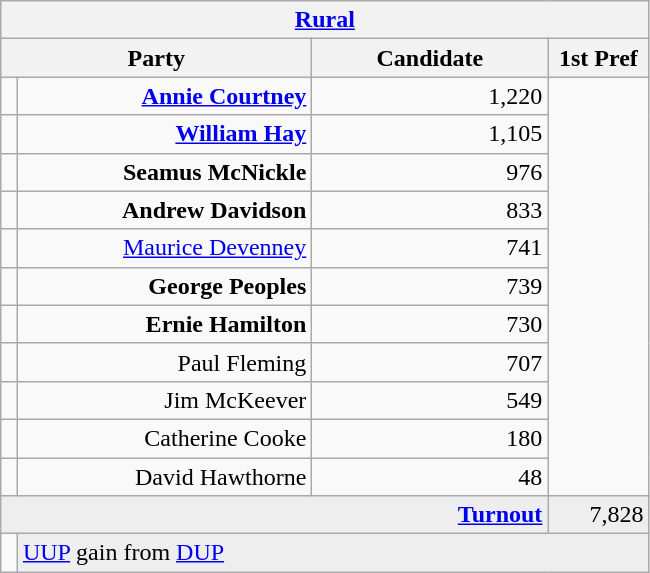<table class="wikitable">
<tr>
<th colspan="4" align="center"><a href='#'>Rural</a></th>
</tr>
<tr>
<th colspan="2" align="center" width=200>Party</th>
<th width=150>Candidate</th>
<th width=60>1st Pref</th>
</tr>
<tr>
<td></td>
<td align="right"><strong><a href='#'>Annie Courtney</a></strong></td>
<td align="right">1,220</td>
</tr>
<tr>
<td></td>
<td align="right"><strong><a href='#'>William Hay</a></strong></td>
<td align="right">1,105</td>
</tr>
<tr>
<td></td>
<td align="right"><strong>Seamus McNickle</strong></td>
<td align="right">976</td>
</tr>
<tr>
<td></td>
<td align="right"><strong>Andrew Davidson</strong></td>
<td align="right">833</td>
</tr>
<tr>
<td></td>
<td align="right"><a href='#'>Maurice Devenney</a></td>
<td align="right">741</td>
</tr>
<tr>
<td></td>
<td align="right"><strong>George Peoples</strong></td>
<td align="right">739</td>
</tr>
<tr>
<td></td>
<td align="right"><strong>Ernie Hamilton</strong></td>
<td align="right">730</td>
</tr>
<tr>
<td></td>
<td align="right">Paul Fleming</td>
<td align="right">707</td>
</tr>
<tr>
<td></td>
<td align="right">Jim McKeever</td>
<td align="right">549</td>
</tr>
<tr>
<td></td>
<td align="right">Catherine Cooke</td>
<td align="right">180</td>
</tr>
<tr>
<td></td>
<td align="right">David Hawthorne</td>
<td align="right">48</td>
</tr>
<tr bgcolor="EEEEEE">
<td colspan=3 align="right"><strong><a href='#'>Turnout</a></strong></td>
<td align="right">7,828</td>
</tr>
<tr>
<td bgcolor=></td>
<td colspan=3 bgcolor="EEEEEE"><a href='#'>UUP</a> gain from <a href='#'>DUP</a></td>
</tr>
</table>
